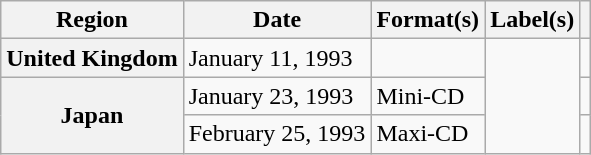<table class="wikitable plainrowheaders">
<tr>
<th scope="col">Region</th>
<th scope="col">Date</th>
<th scope="col">Format(s)</th>
<th scope="col">Label(s)</th>
<th scope="col"></th>
</tr>
<tr>
<th scope="row">United Kingdom</th>
<td>January 11, 1993</td>
<td></td>
<td rowspan="3"></td>
<td></td>
</tr>
<tr>
<th scope="row" rowspan="2">Japan</th>
<td>January 23, 1993</td>
<td>Mini-CD</td>
<td></td>
</tr>
<tr>
<td>February 25, 1993</td>
<td>Maxi-CD</td>
<td></td>
</tr>
</table>
